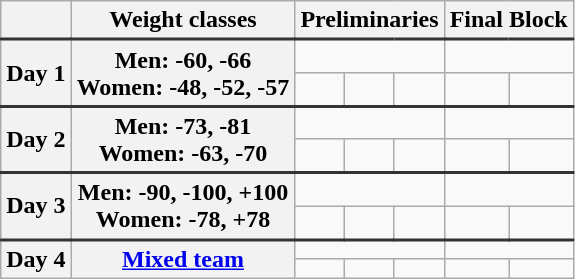<table class=wikitable style="text-align:center;">
<tr>
<th></th>
<th>Weight classes</th>
<th colspan=3>Preliminaries</th>
<th colspan=2>Final Block</th>
</tr>
<tr style="border-top: 2px solid #333333;">
<th rowspan=2>Day 1</th>
<th rowspan=2>Men: -60, -66 <br> Women: -48, -52, -57</th>
<td colspan=3></td>
<td colspan=2></td>
</tr>
<tr>
<td></td>
<td></td>
<td></td>
<td></td>
<td></td>
</tr>
<tr style="border-top: 2px solid #333333;">
<th rowspan=2>Day 2</th>
<th rowspan=2>Men: -73, -81<br> Women: -63, -70</th>
<td colspan=3></td>
<td colspan=2></td>
</tr>
<tr>
<td></td>
<td></td>
<td></td>
<td></td>
<td></td>
</tr>
<tr style="border-top: 2px solid #333333;">
<th rowspan=2>Day 3</th>
<th rowspan=2>Men: -90, -100, +100 <br> Women: -78, +78</th>
<td colspan=3></td>
<td colspan=2></td>
</tr>
<tr>
<td></td>
<td></td>
<td></td>
<td></td>
<td></td>
</tr>
<tr style="border-top: 2px solid #333333;">
<th rowspan=2>Day 4</th>
<th rowspan=2><a href='#'>Mixed team</a></th>
<td colspan=3></td>
<td colspan=2></td>
</tr>
<tr>
<td></td>
<td></td>
<td></td>
<td></td>
<td></td>
</tr>
</table>
